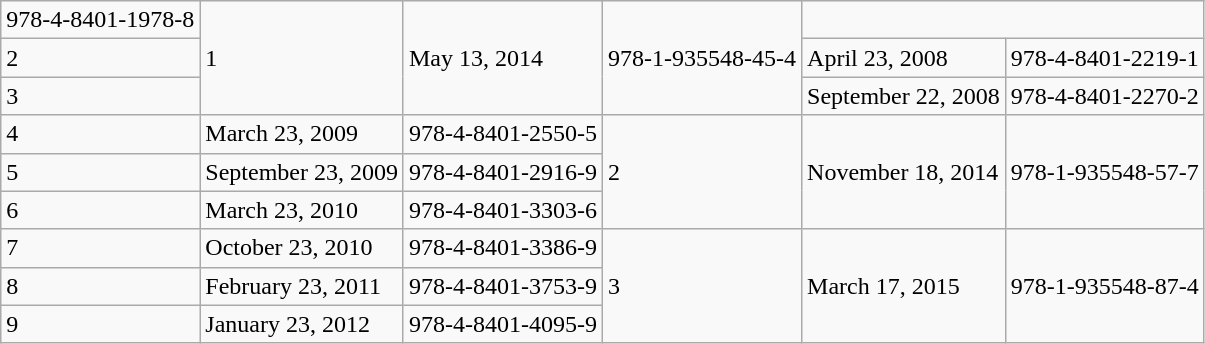<table class=wikitable >
<tr>
<td>978-4-8401-1978-8</td>
<td rowspan=3>1</td>
<td rowspan=3>May 13, 2014</td>
<td rowspan=3>978-1-935548-45-4</td>
</tr>
<tr>
<td>2</td>
<td>April 23, 2008</td>
<td>978-4-8401-2219-1</td>
</tr>
<tr>
<td>3</td>
<td>September 22, 2008</td>
<td>978-4-8401-2270-2</td>
</tr>
<tr>
<td>4</td>
<td>March 23, 2009</td>
<td>978-4-8401-2550-5</td>
<td rowspan=3>2</td>
<td rowspan=3>November 18, 2014</td>
<td rowspan=3>978-1-935548-57-7</td>
</tr>
<tr>
<td>5</td>
<td>September 23, 2009</td>
<td>978-4-8401-2916-9</td>
</tr>
<tr>
<td>6</td>
<td>March 23, 2010</td>
<td>978-4-8401-3303-6</td>
</tr>
<tr>
<td>7</td>
<td>October 23, 2010</td>
<td>978-4-8401-3386-9</td>
<td rowspan=3>3</td>
<td rowspan=3>March 17, 2015</td>
<td rowspan=3>978-1-935548-87-4</td>
</tr>
<tr>
<td>8</td>
<td>February 23, 2011</td>
<td>978-4-8401-3753-9</td>
</tr>
<tr>
<td>9</td>
<td>January 23, 2012</td>
<td>978-4-8401-4095-9</td>
</tr>
</table>
